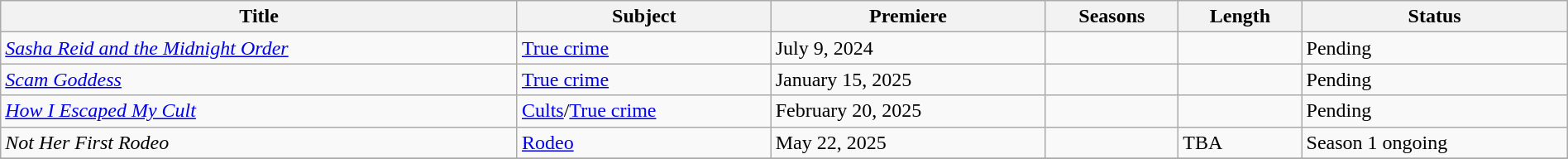<table class="wikitable sortable" style="width:100%;">
<tr>
<th>Title</th>
<th>Subject</th>
<th>Premiere</th>
<th>Seasons</th>
<th>Length</th>
<th>Status</th>
</tr>
<tr>
<td><em><a href='#'>Sasha Reid and the Midnight Order</a></em></td>
<td><a href='#'>True crime</a></td>
<td>July 9, 2024</td>
<td></td>
<td></td>
<td>Pending</td>
</tr>
<tr>
<td><em><a href='#'>Scam Goddess</a></em></td>
<td><a href='#'>True crime</a></td>
<td>January 15, 2025</td>
<td></td>
<td></td>
<td>Pending</td>
</tr>
<tr>
<td><em><a href='#'>How I Escaped My Cult</a></em></td>
<td><a href='#'>Cults</a>/<a href='#'>True crime</a></td>
<td>February 20, 2025</td>
<td></td>
<td></td>
<td>Pending</td>
</tr>
<tr>
<td><em>Not Her First Rodeo</em></td>
<td><a href='#'>Rodeo</a></td>
<td>May 22, 2025</td>
<td></td>
<td>TBA</td>
<td>Season 1 ongoing</td>
</tr>
<tr>
</tr>
</table>
